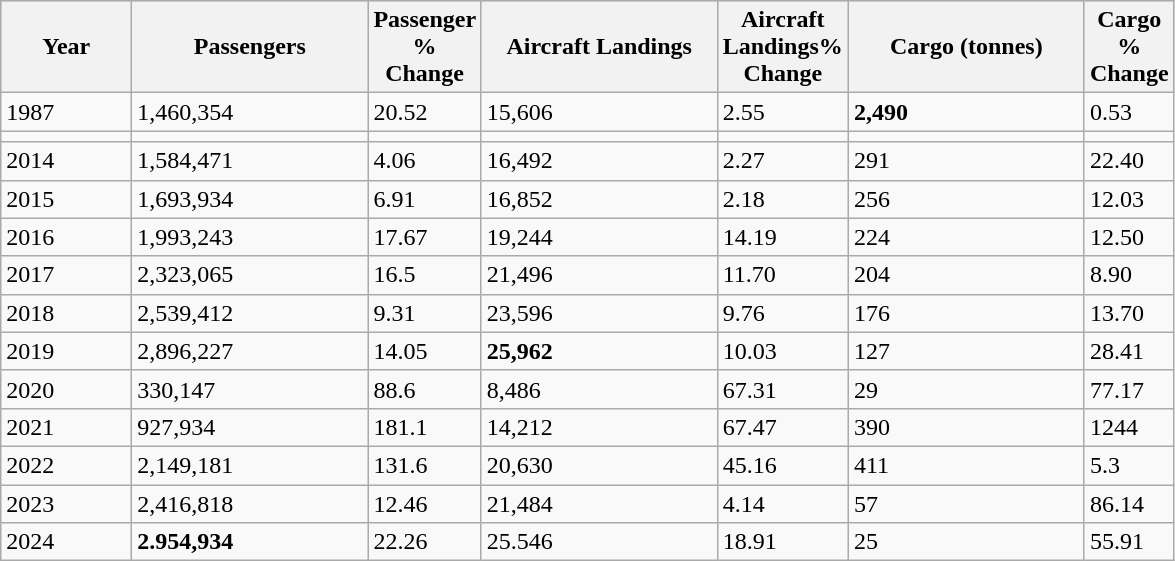<table class="wikitable">
<tr style="background:lightgrey;">
<th width="80">Year</th>
<th style="width:150px;">Passengers</th>
<th width="50">Passenger % <br> Change</th>
<th style="width:150px;">Aircraft Landings</th>
<th width="50">Aircraft Landings% <br> Change</th>
<th style="width:150px;">Cargo (tonnes)</th>
<th width="50">Cargo % <br> Change</th>
</tr>
<tr>
<td>1987</td>
<td>1,460,354</td>
<td>20.52</td>
<td>15,606</td>
<td>2.55</td>
<td><strong>2,490</strong></td>
<td>0.53</td>
</tr>
<tr>
<td></td>
<td></td>
<td></td>
<td></td>
<td></td>
<td></td>
<td></td>
</tr>
<tr>
<td>2014</td>
<td>1,584,471</td>
<td>4.06</td>
<td>16,492</td>
<td>2.27</td>
<td>291</td>
<td>22.40</td>
</tr>
<tr>
<td>2015</td>
<td>1,693,934</td>
<td>6.91</td>
<td>16,852</td>
<td>2.18</td>
<td>256</td>
<td>12.03</td>
</tr>
<tr>
<td>2016</td>
<td>1,993,243</td>
<td>17.67</td>
<td>19,244</td>
<td>14.19</td>
<td>224</td>
<td>12.50</td>
</tr>
<tr>
<td>2017</td>
<td>2,323,065</td>
<td>16.5</td>
<td>21,496</td>
<td>11.70</td>
<td>204</td>
<td>8.90</td>
</tr>
<tr>
<td>2018</td>
<td>2,539,412</td>
<td>9.31</td>
<td>23,596</td>
<td>9.76</td>
<td>176</td>
<td>13.70</td>
</tr>
<tr>
<td>2019</td>
<td>2,896,227</td>
<td>14.05</td>
<td><strong>25,962</strong></td>
<td>10.03</td>
<td>127</td>
<td>28.41</td>
</tr>
<tr>
<td>2020</td>
<td>330,147</td>
<td>88.6</td>
<td>8,486</td>
<td>67.31</td>
<td>29</td>
<td>77.17</td>
</tr>
<tr>
<td>2021</td>
<td>927,934</td>
<td>181.1</td>
<td>14,212</td>
<td>67.47</td>
<td>390</td>
<td>1244</td>
</tr>
<tr>
<td>2022</td>
<td>2,149,181</td>
<td>131.6</td>
<td>20,630</td>
<td>45.16</td>
<td>411</td>
<td>5.3</td>
</tr>
<tr>
<td>2023</td>
<td>2,416,818</td>
<td>12.46</td>
<td>21,484</td>
<td>4.14</td>
<td>57</td>
<td>86.14</td>
</tr>
<tr>
<td>2024</td>
<td><strong>2.954,934</strong></td>
<td>22.26</td>
<td>25.546</td>
<td>18.91</td>
<td>25</td>
<td>55.91</td>
</tr>
</table>
